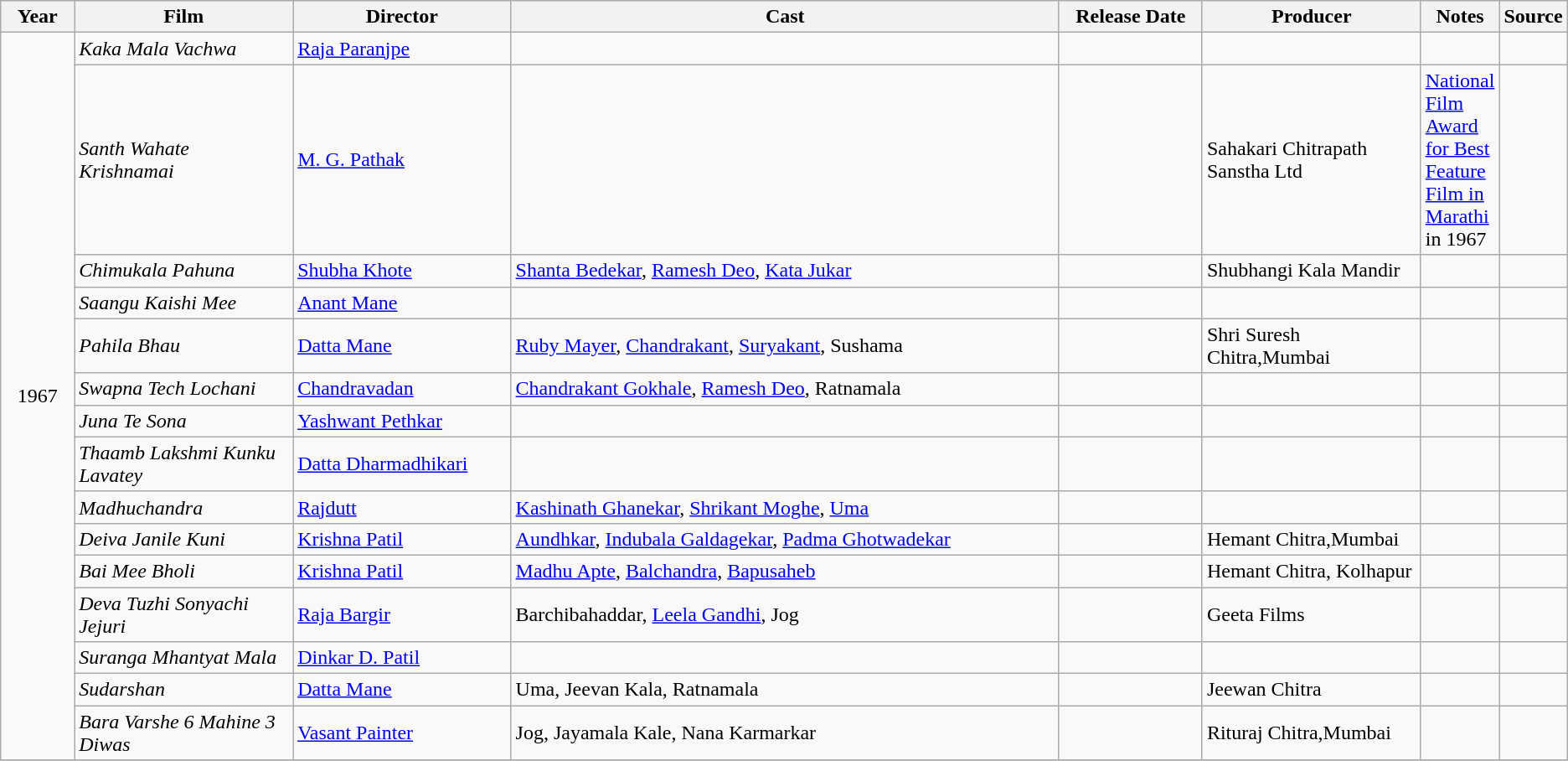<table class ="wikitable sortable collapsible">
<tr>
<th style="width: 05%;">Year</th>
<th style="width: 15%;">Film</th>
<th style="width: 15%;">Director</th>
<th style="width: 40%;" class="unsortable">Cast</th>
<th style="width: 10%;">Release Date</th>
<th style="width: 15%;" class="unsortable">Producer</th>
<th style="width: 15%;" class="unsortable">Notes</th>
<th style="width: 15%;" class="unsortable">Source</th>
</tr>
<tr>
<td rowspan=15 align="center">1967</td>
<td><em>Kaka Mala Vachwa</em></td>
<td><a href='#'>Raja Paranjpe</a></td>
<td></td>
<td></td>
<td></td>
<td></td>
<td></td>
</tr>
<tr>
<td><em>Santh Wahate Krishnamai</em></td>
<td><a href='#'>M. G. Pathak</a></td>
<td></td>
<td></td>
<td>Sahakari Chitrapath Sanstha Ltd</td>
<td><a href='#'>National Film Award for Best Feature Film in Marathi</a> in 1967</td>
<td></td>
</tr>
<tr>
<td><em>Chimukala Pahuna</em></td>
<td><a href='#'>Shubha Khote</a></td>
<td><a href='#'>Shanta Bedekar</a>, <a href='#'>Ramesh Deo</a>, <a href='#'>Kata Jukar</a></td>
<td></td>
<td>Shubhangi Kala Mandir</td>
<td></td>
<td></td>
</tr>
<tr>
<td><em>Saangu Kaishi Mee</em></td>
<td><a href='#'>Anant Mane</a></td>
<td></td>
<td></td>
<td></td>
<td></td>
<td></td>
</tr>
<tr>
<td><em>Pahila Bhau</em></td>
<td><a href='#'>Datta Mane</a></td>
<td><a href='#'>Ruby Mayer</a>, <a href='#'>Chandrakant</a>, <a href='#'>Suryakant</a>, Sushama</td>
<td></td>
<td>Shri Suresh Chitra,Mumbai</td>
<td></td>
<td></td>
</tr>
<tr>
<td><em>Swapna Tech Lochani</em></td>
<td><a href='#'>Chandravadan</a></td>
<td><a href='#'>Chandrakant Gokhale</a>, <a href='#'>Ramesh Deo</a>, Ratnamala</td>
<td></td>
<td></td>
<td></td>
<td></td>
</tr>
<tr>
<td><em>Juna Te Sona</em></td>
<td><a href='#'>Yashwant Pethkar</a></td>
<td></td>
<td></td>
<td></td>
<td></td>
<td></td>
</tr>
<tr>
<td><em>Thaamb Lakshmi Kunku Lavatey</em></td>
<td><a href='#'>Datta Dharmadhikari</a></td>
<td></td>
<td></td>
<td></td>
<td></td>
<td></td>
</tr>
<tr>
<td><em>Madhuchandra</em></td>
<td><a href='#'>Rajdutt</a></td>
<td><a href='#'>Kashinath Ghanekar</a>, <a href='#'>Shrikant Moghe</a>, <a href='#'>Uma</a></td>
<td></td>
<td></td>
<td></td>
<td></td>
</tr>
<tr>
<td><em>Deiva Janile Kuni</em></td>
<td><a href='#'>Krishna Patil</a></td>
<td><a href='#'>Aundhkar</a>, <a href='#'>Indubala Galdagekar</a>, <a href='#'>Padma Ghotwadekar</a></td>
<td></td>
<td>Hemant Chitra,Mumbai</td>
<td></td>
<td></td>
</tr>
<tr>
<td><em>Bai Mee Bholi</em></td>
<td><a href='#'>Krishna Patil</a></td>
<td><a href='#'>Madhu Apte</a>, <a href='#'>Balchandra</a>, <a href='#'>Bapusaheb</a></td>
<td></td>
<td>Hemant Chitra, Kolhapur</td>
<td></td>
<td></td>
</tr>
<tr>
<td><em>Deva Tuzhi Sonyachi Jejuri</em></td>
<td><a href='#'>Raja Bargir</a></td>
<td>Barchibahaddar, <a href='#'>Leela Gandhi</a>, Jog</td>
<td></td>
<td>Geeta Films</td>
<td></td>
<td></td>
</tr>
<tr>
<td><em>Suranga Mhantyat Mala</em></td>
<td><a href='#'>Dinkar D. Patil</a></td>
<td></td>
<td></td>
<td></td>
<td></td>
<td></td>
</tr>
<tr>
<td><em>Sudarshan</em></td>
<td><a href='#'>Datta Mane</a></td>
<td>Uma, Jeevan Kala, Ratnamala</td>
<td></td>
<td>Jeewan Chitra</td>
<td></td>
<td></td>
</tr>
<tr>
<td><em>Bara Varshe 6 Mahine 3 Diwas</em></td>
<td><a href='#'>Vasant Painter</a></td>
<td>Jog, Jayamala Kale, Nana Karmarkar</td>
<td></td>
<td>Rituraj Chitra,Mumbai</td>
<td></td>
<td></td>
</tr>
<tr>
</tr>
</table>
